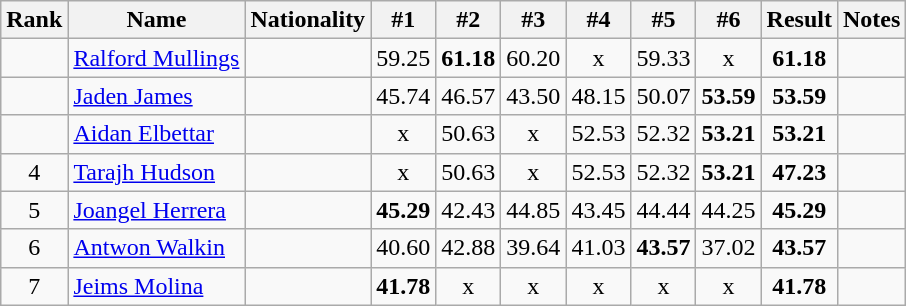<table class="wikitable sortable" style="text-align:center">
<tr>
<th>Rank</th>
<th>Name</th>
<th>Nationality</th>
<th>#1</th>
<th>#2</th>
<th>#3</th>
<th>#4</th>
<th>#5</th>
<th>#6</th>
<th>Result</th>
<th>Notes</th>
</tr>
<tr>
<td></td>
<td align=left><a href='#'>Ralford Mullings</a></td>
<td align=left></td>
<td>59.25</td>
<td><strong>61.18</strong></td>
<td>60.20</td>
<td>x</td>
<td>59.33</td>
<td>x</td>
<td><strong>61.18</strong></td>
<td></td>
</tr>
<tr>
<td></td>
<td align=left><a href='#'>Jaden James</a></td>
<td align=left></td>
<td>45.74</td>
<td>46.57</td>
<td>43.50</td>
<td>48.15</td>
<td>50.07</td>
<td><strong>53.59</strong></td>
<td><strong>53.59</strong></td>
<td></td>
</tr>
<tr>
<td></td>
<td align=left><a href='#'>Aidan Elbettar</a></td>
<td align=left></td>
<td>x</td>
<td>50.63</td>
<td>x</td>
<td>52.53</td>
<td>52.32</td>
<td><strong>53.21</strong></td>
<td><strong>53.21</strong></td>
<td></td>
</tr>
<tr>
<td>4</td>
<td align=left><a href='#'>Tarajh Hudson</a></td>
<td align=left></td>
<td>x</td>
<td>50.63</td>
<td>x</td>
<td>52.53</td>
<td>52.32</td>
<td><strong>53.21</strong></td>
<td><strong>47.23</strong></td>
<td></td>
</tr>
<tr>
<td>5</td>
<td align=left><a href='#'>Joangel Herrera</a></td>
<td align=left></td>
<td><strong>45.29</strong></td>
<td>42.43</td>
<td>44.85</td>
<td>43.45</td>
<td>44.44</td>
<td>44.25</td>
<td><strong>45.29</strong></td>
<td></td>
</tr>
<tr>
<td>6</td>
<td align=left><a href='#'>Antwon Walkin</a></td>
<td align=left></td>
<td>40.60</td>
<td>42.88</td>
<td>39.64</td>
<td>41.03</td>
<td><strong>43.57</strong></td>
<td>37.02</td>
<td><strong>43.57</strong></td>
<td></td>
</tr>
<tr>
<td>7</td>
<td align=left><a href='#'>Jeims Molina</a></td>
<td align=left></td>
<td><strong>41.78</strong></td>
<td>x</td>
<td>x</td>
<td>x</td>
<td>x</td>
<td>x</td>
<td><strong>41.78</strong></td>
<td></td>
</tr>
</table>
